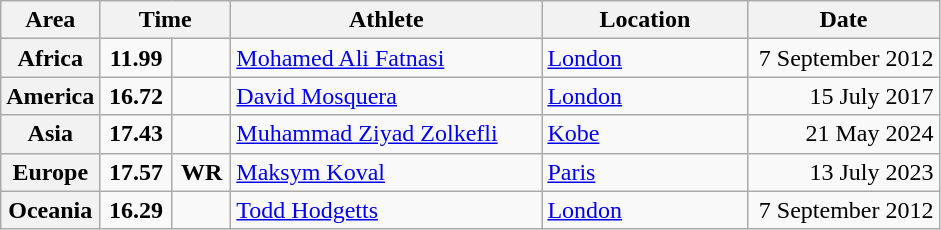<table class="wikitable">
<tr>
<th width="45">Area</th>
<th width="80" colspan="2">Time</th>
<th width="200">Athlete</th>
<th width="130">Location</th>
<th width="120">Date</th>
</tr>
<tr>
<th>Africa</th>
<td align=center><strong>11.99 </strong></td>
<td align=center></td>
<td> <a href='#'>Mohamed Ali Fatnasi</a></td>
<td> <a href='#'>London</a></td>
<td align=right>7 September 2012</td>
</tr>
<tr>
<th>America</th>
<td align=center><strong>16.72 </strong></td>
<td align=center></td>
<td> <a href='#'>David Mosquera</a></td>
<td> <a href='#'>London</a></td>
<td align=right>15 July 2017</td>
</tr>
<tr>
<th>Asia</th>
<td align=center><strong>17.43 </strong></td>
<td align=center></td>
<td> <a href='#'>Muhammad Ziyad Zolkefli</a></td>
<td> <a href='#'>Kobe</a></td>
<td align=right>21 May 2024</td>
</tr>
<tr>
<th>Europe</th>
<td align=center><strong>17.57 </strong></td>
<td align=center><strong>WR</strong></td>
<td> <a href='#'>Maksym Koval</a></td>
<td> <a href='#'>Paris</a></td>
<td align=right>13 July 2023</td>
</tr>
<tr>
<th>Oceania</th>
<td align=center><strong>16.29 </strong></td>
<td align=center></td>
<td> <a href='#'>Todd Hodgetts</a></td>
<td> <a href='#'>London</a></td>
<td align=right>7 September 2012</td>
</tr>
</table>
